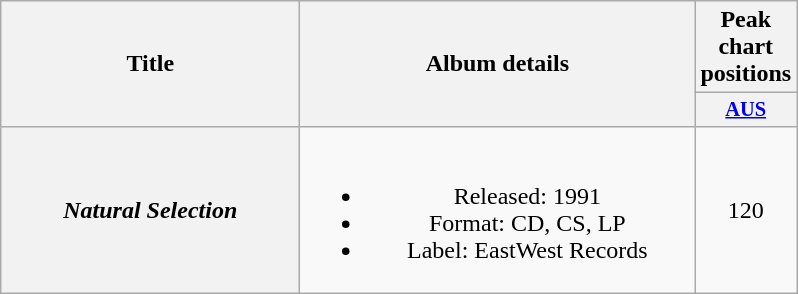<table class="wikitable plainrowheaders" style="text-align:center;" border="1">
<tr>
<th scope="col" rowspan="2" style="width:12em;">Title</th>
<th scope="col" rowspan="2" style="width:16em;">Album details</th>
<th scope="col" colspan="1">Peak chart<br>positions</th>
</tr>
<tr>
<th scope="col" style="width:3em; font-size:85%"><a href='#'>AUS</a><br></th>
</tr>
<tr>
<th scope="row"><em>Natural Selection</em></th>
<td><br><ul><li>Released: 1991</li><li>Format: CD, CS, LP</li><li>Label: EastWest Records</li></ul></td>
<td>120</td>
</tr>
</table>
